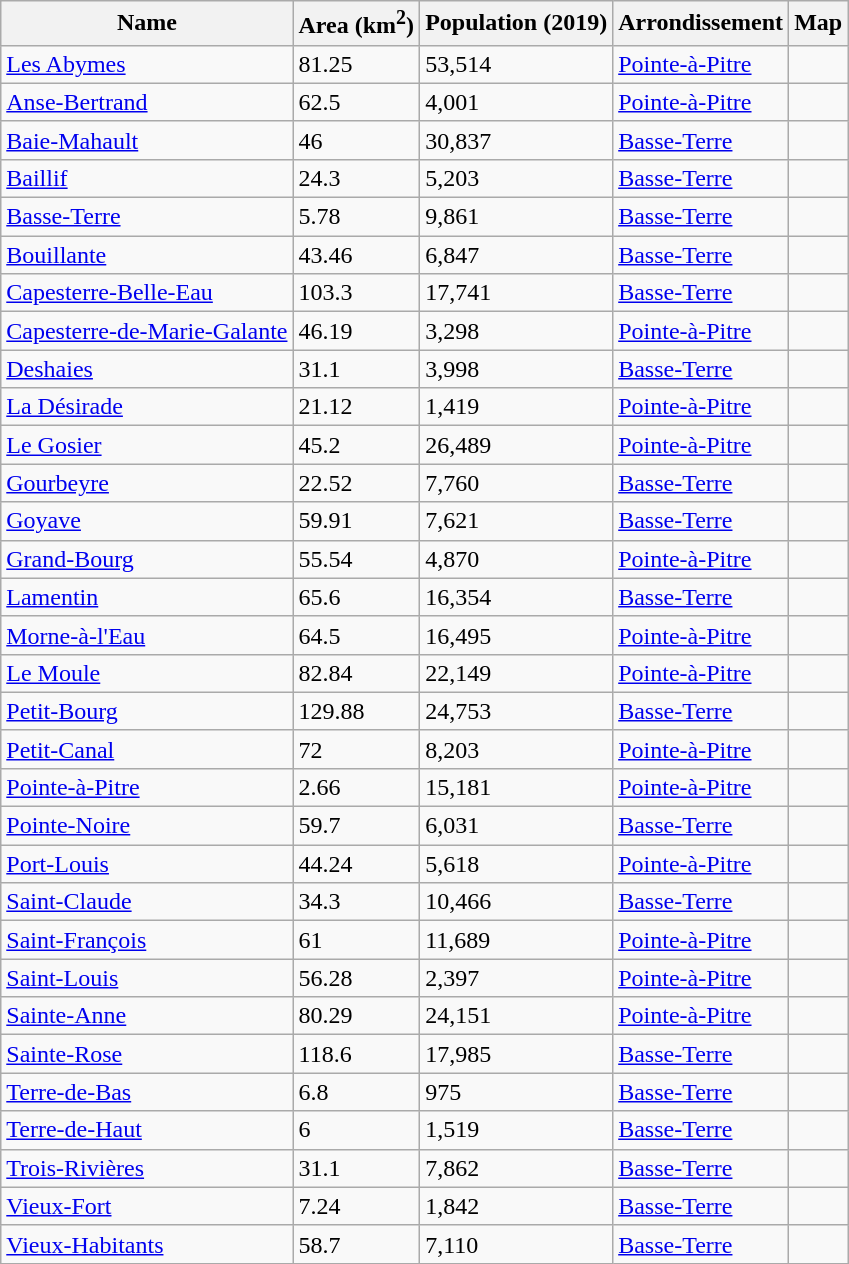<table class="wikitable sortable">
<tr>
<th>Name</th>
<th>Area (km<sup>2</sup>)</th>
<th>Population (2019)</th>
<th>Arrondissement</th>
<th>Map</th>
</tr>
<tr>
<td><a href='#'>Les Abymes</a></td>
<td>81.25</td>
<td>53,514</td>
<td><a href='#'>Pointe-à-Pitre</a></td>
<td></td>
</tr>
<tr>
<td><a href='#'>Anse-Bertrand</a></td>
<td>62.5</td>
<td>4,001</td>
<td><a href='#'>Pointe-à-Pitre</a></td>
<td></td>
</tr>
<tr>
<td><a href='#'>Baie-Mahault</a></td>
<td>46</td>
<td>30,837</td>
<td><a href='#'>Basse-Terre</a></td>
<td></td>
</tr>
<tr>
<td><a href='#'>Baillif</a></td>
<td>24.3</td>
<td>5,203</td>
<td><a href='#'>Basse-Terre</a></td>
<td></td>
</tr>
<tr>
<td><a href='#'>Basse-Terre</a></td>
<td>5.78</td>
<td>9,861</td>
<td><a href='#'>Basse-Terre</a></td>
<td></td>
</tr>
<tr>
<td><a href='#'>Bouillante</a></td>
<td>43.46</td>
<td>6,847</td>
<td><a href='#'>Basse-Terre</a></td>
<td></td>
</tr>
<tr>
<td><a href='#'>Capesterre-Belle-Eau</a></td>
<td>103.3</td>
<td>17,741</td>
<td><a href='#'>Basse-Terre</a></td>
<td></td>
</tr>
<tr>
<td><a href='#'>Capesterre-de-Marie-Galante</a></td>
<td>46.19</td>
<td>3,298</td>
<td><a href='#'>Pointe-à-Pitre</a></td>
<td></td>
</tr>
<tr>
<td><a href='#'>Deshaies</a></td>
<td>31.1</td>
<td>3,998</td>
<td><a href='#'>Basse-Terre</a></td>
<td></td>
</tr>
<tr>
<td><a href='#'>La Désirade</a></td>
<td>21.12</td>
<td>1,419</td>
<td><a href='#'>Pointe-à-Pitre</a></td>
<td></td>
</tr>
<tr>
<td><a href='#'>Le Gosier</a></td>
<td>45.2</td>
<td>26,489</td>
<td><a href='#'>Pointe-à-Pitre</a></td>
<td></td>
</tr>
<tr>
<td><a href='#'>Gourbeyre</a></td>
<td>22.52</td>
<td>7,760</td>
<td><a href='#'>Basse-Terre</a></td>
<td></td>
</tr>
<tr>
<td><a href='#'>Goyave</a></td>
<td>59.91</td>
<td>7,621</td>
<td><a href='#'>Basse-Terre</a></td>
<td></td>
</tr>
<tr>
<td><a href='#'>Grand-Bourg</a></td>
<td>55.54</td>
<td>4,870</td>
<td><a href='#'>Pointe-à-Pitre</a></td>
<td></td>
</tr>
<tr>
<td><a href='#'>Lamentin</a></td>
<td>65.6</td>
<td>16,354</td>
<td><a href='#'>Basse-Terre</a></td>
<td></td>
</tr>
<tr>
<td><a href='#'>Morne-à-l'Eau</a></td>
<td>64.5</td>
<td>16,495</td>
<td><a href='#'>Pointe-à-Pitre</a></td>
<td></td>
</tr>
<tr>
<td><a href='#'>Le Moule</a></td>
<td>82.84</td>
<td>22,149</td>
<td><a href='#'>Pointe-à-Pitre</a></td>
<td></td>
</tr>
<tr>
<td><a href='#'>Petit-Bourg</a></td>
<td>129.88</td>
<td>24,753</td>
<td><a href='#'>Basse-Terre</a></td>
<td></td>
</tr>
<tr>
<td><a href='#'>Petit-Canal</a></td>
<td>72</td>
<td>8,203</td>
<td><a href='#'>Pointe-à-Pitre</a></td>
<td></td>
</tr>
<tr>
<td><a href='#'>Pointe-à-Pitre</a></td>
<td>2.66</td>
<td>15,181</td>
<td><a href='#'>Pointe-à-Pitre</a></td>
<td></td>
</tr>
<tr>
<td><a href='#'>Pointe-Noire</a></td>
<td>59.7</td>
<td>6,031</td>
<td><a href='#'>Basse-Terre</a></td>
<td></td>
</tr>
<tr>
<td><a href='#'>Port-Louis</a></td>
<td>44.24</td>
<td>5,618</td>
<td><a href='#'>Pointe-à-Pitre</a></td>
<td></td>
</tr>
<tr>
<td><a href='#'>Saint-Claude</a></td>
<td>34.3</td>
<td>10,466</td>
<td><a href='#'>Basse-Terre</a></td>
<td></td>
</tr>
<tr>
<td><a href='#'>Saint-François</a></td>
<td>61</td>
<td>11,689</td>
<td><a href='#'>Pointe-à-Pitre</a></td>
<td></td>
</tr>
<tr>
<td><a href='#'>Saint-Louis</a></td>
<td>56.28</td>
<td>2,397</td>
<td><a href='#'>Pointe-à-Pitre</a></td>
<td></td>
</tr>
<tr>
<td><a href='#'>Sainte-Anne</a></td>
<td>80.29</td>
<td>24,151</td>
<td><a href='#'>Pointe-à-Pitre</a></td>
<td></td>
</tr>
<tr>
<td><a href='#'>Sainte-Rose</a></td>
<td>118.6</td>
<td>17,985</td>
<td><a href='#'>Basse-Terre</a></td>
<td></td>
</tr>
<tr>
<td><a href='#'>Terre-de-Bas</a></td>
<td>6.8</td>
<td>975</td>
<td><a href='#'>Basse-Terre</a></td>
<td></td>
</tr>
<tr>
<td><a href='#'>Terre-de-Haut</a></td>
<td>6</td>
<td>1,519</td>
<td><a href='#'>Basse-Terre</a></td>
<td></td>
</tr>
<tr>
<td><a href='#'>Trois-Rivières</a></td>
<td>31.1</td>
<td>7,862</td>
<td><a href='#'>Basse-Terre</a></td>
<td></td>
</tr>
<tr>
<td><a href='#'>Vieux-Fort</a></td>
<td>7.24</td>
<td>1,842</td>
<td><a href='#'>Basse-Terre</a></td>
<td></td>
</tr>
<tr>
<td><a href='#'>Vieux-Habitants</a></td>
<td>58.7</td>
<td>7,110</td>
<td><a href='#'>Basse-Terre</a></td>
<td></td>
</tr>
</table>
